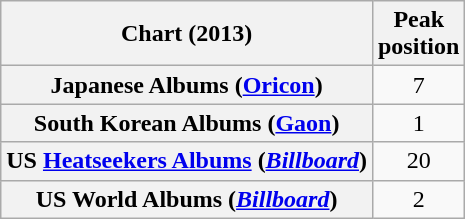<table class="wikitable sortable plainrowheaders" style="text-align:center">
<tr>
<th scope="col">Chart (2013)</th>
<th scope="col">Peak<br>position</th>
</tr>
<tr>
<th scope="row">Japanese Albums (<a href='#'>Oricon</a>)</th>
<td>7</td>
</tr>
<tr>
<th scope="row">South Korean Albums (<a href='#'>Gaon</a>)</th>
<td>1</td>
</tr>
<tr>
<th scope="row">US <a href='#'>Heatseekers Albums</a> (<em><a href='#'>Billboard</a></em>)</th>
<td>20</td>
</tr>
<tr>
<th scope="row">US World Albums (<em><a href='#'>Billboard</a></em>)</th>
<td>2</td>
</tr>
</table>
